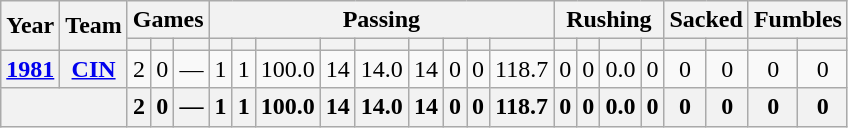<table class="wikitable" style="text-align:center;">
<tr>
<th rowspan="2">Year</th>
<th rowspan="2">Team</th>
<th colspan="3">Games</th>
<th colspan="9">Passing</th>
<th colspan="4">Rushing</th>
<th colspan="2">Sacked</th>
<th colspan="2">Fumbles</th>
</tr>
<tr>
<th></th>
<th></th>
<th></th>
<th></th>
<th></th>
<th></th>
<th></th>
<th></th>
<th></th>
<th></th>
<th></th>
<th></th>
<th></th>
<th></th>
<th></th>
<th></th>
<th></th>
<th></th>
<th></th>
<th></th>
</tr>
<tr>
<th><a href='#'>1981</a></th>
<th><a href='#'>CIN</a></th>
<td>2</td>
<td>0</td>
<td>—</td>
<td>1</td>
<td>1</td>
<td>100.0</td>
<td>14</td>
<td>14.0</td>
<td>14</td>
<td>0</td>
<td>0</td>
<td>118.7</td>
<td>0</td>
<td>0</td>
<td>0.0</td>
<td>0</td>
<td>0</td>
<td>0</td>
<td>0</td>
<td>0</td>
</tr>
<tr>
<th colspan="2"></th>
<th>2</th>
<th>0</th>
<th>—</th>
<th>1</th>
<th>1</th>
<th>100.0</th>
<th>14</th>
<th>14.0</th>
<th>14</th>
<th>0</th>
<th>0</th>
<th>118.7</th>
<th>0</th>
<th>0</th>
<th>0.0</th>
<th>0</th>
<th>0</th>
<th>0</th>
<th>0</th>
<th>0</th>
</tr>
</table>
